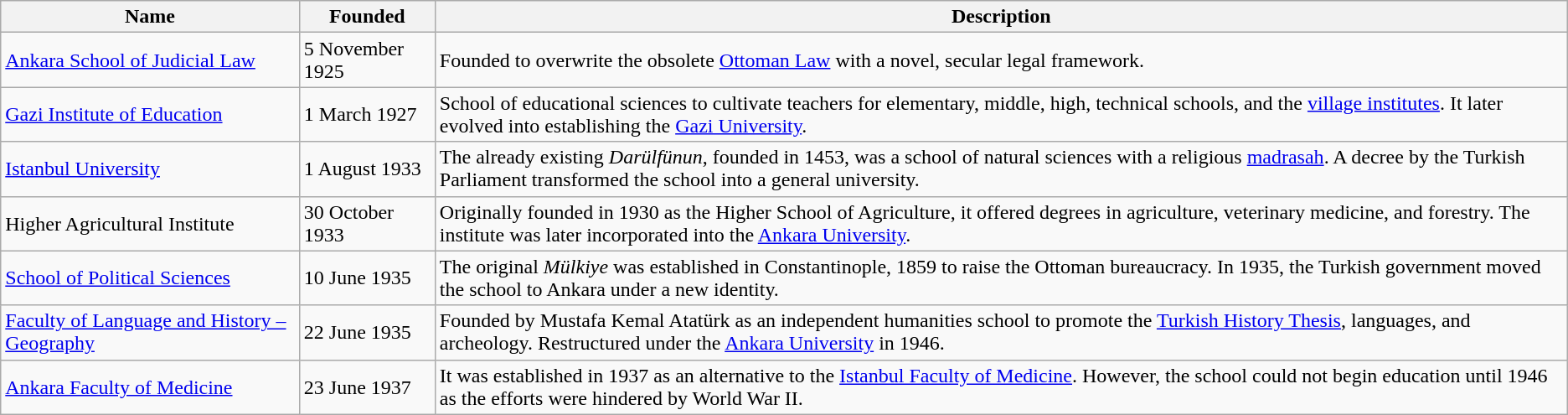<table class="wikitable">
<tr>
<th>Name</th>
<th>Founded</th>
<th>Description</th>
</tr>
<tr>
<td><a href='#'>Ankara School of Judicial Law</a></td>
<td>5 November 1925</td>
<td>Founded to overwrite the obsolete <a href='#'>Ottoman Law</a> with a novel, secular legal framework.</td>
</tr>
<tr>
<td><a href='#'>Gazi Institute of Education</a></td>
<td>1 March 1927</td>
<td>School of educational sciences to cultivate teachers for elementary, middle, high, technical schools, and the <a href='#'>village institutes</a>. It later evolved into establishing the <a href='#'>Gazi University</a>.</td>
</tr>
<tr>
<td><a href='#'>Istanbul University</a></td>
<td>1 August 1933</td>
<td>The already existing <em>Darülfünun</em>, founded in 1453, was a school of natural sciences with a religious <a href='#'>madrasah</a>. A decree by the Turkish Parliament transformed the school into a general university.</td>
</tr>
<tr>
<td>Higher Agricultural Institute</td>
<td>30 October 1933</td>
<td>Originally founded in 1930 as the Higher School of Agriculture, it offered degrees in agriculture, veterinary medicine, and forestry. The institute was later incorporated into the <a href='#'>Ankara University</a>.</td>
</tr>
<tr>
<td><a href='#'>School of Political Sciences</a></td>
<td>10 June 1935</td>
<td>The original <em>Mülkiye</em> was established in Constantinople, 1859 to raise the Ottoman bureaucracy. In 1935, the Turkish government moved the school to Ankara under a new identity.</td>
</tr>
<tr>
<td><a href='#'>Faculty of Language and History – Geography</a></td>
<td>22 June 1935</td>
<td>Founded by Mustafa Kemal Atatürk as an independent humanities school to promote the <a href='#'>Turkish History Thesis</a>, languages, and archeology. Restructured under the <a href='#'>Ankara University</a> in 1946.</td>
</tr>
<tr>
<td><a href='#'>Ankara Faculty of Medicine</a></td>
<td>23 June 1937</td>
<td>It was established in 1937 as an alternative to the <a href='#'>Istanbul Faculty of Medicine</a>. However, the school could not begin education until 1946 as the efforts were hindered by World War II.</td>
</tr>
</table>
